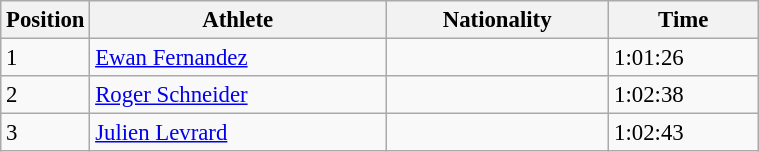<table class="wikitable sortable" border="1"  style="font-size:95%;" width=40%>
<tr>
<th width="10%">Position</th>
<th width="40%">Athlete</th>
<th width="30%">Nationality</th>
<th width="20%">Time</th>
</tr>
<tr>
<td>1</td>
<td><a href='#'>Ewan Fernandez</a></td>
<td></td>
<td>1:01:26</td>
</tr>
<tr>
<td>2</td>
<td><a href='#'>Roger Schneider</a></td>
<td></td>
<td>1:02:38</td>
</tr>
<tr>
<td>3</td>
<td><a href='#'>Julien Levrard</a></td>
<td></td>
<td>1:02:43</td>
</tr>
</table>
